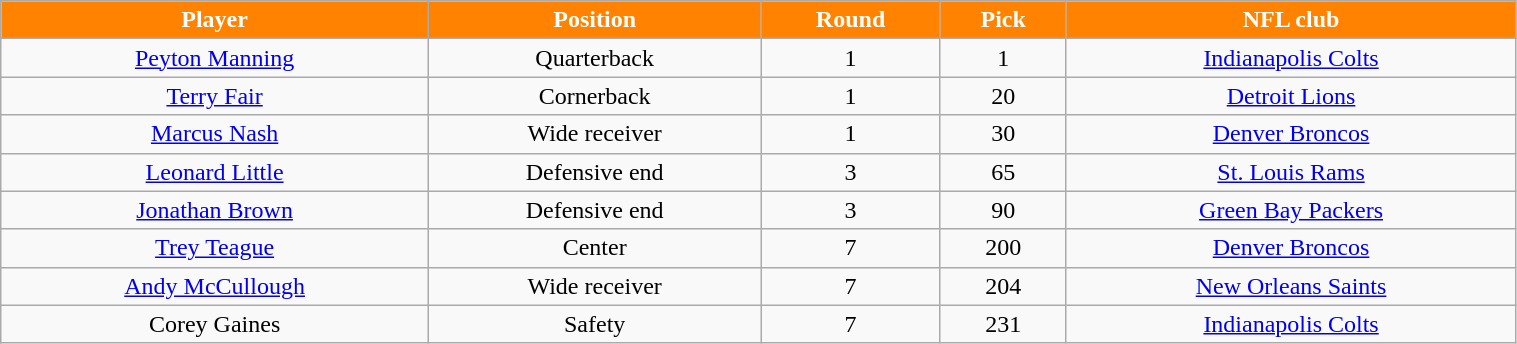<table class="wikitable" width="80%">
<tr align="center" style="background:#FF8200;color:#FFFFFF;">
<td><strong>Player</strong></td>
<td><strong>Position</strong></td>
<td><strong>Round</strong></td>
<td><strong>Pick</strong></td>
<td><strong>NFL club</strong></td>
</tr>
<tr align="center" bgcolor="">
<td><a href='#'>Peyton Manning</a></td>
<td>Quarterback</td>
<td>1</td>
<td>1</td>
<td><a href='#'>Indianapolis Colts</a></td>
</tr>
<tr align="center" bgcolor="">
<td><a href='#'>Terry Fair</a></td>
<td>Cornerback</td>
<td>1</td>
<td>20</td>
<td><a href='#'>Detroit Lions</a></td>
</tr>
<tr align="center" bgcolor="">
<td><a href='#'>Marcus Nash</a></td>
<td>Wide receiver</td>
<td>1</td>
<td>30</td>
<td><a href='#'>Denver Broncos</a></td>
</tr>
<tr align="center" bgcolor="">
<td><a href='#'>Leonard Little</a></td>
<td>Defensive end</td>
<td>3</td>
<td>65</td>
<td><a href='#'>St. Louis Rams</a></td>
</tr>
<tr align="center" bgcolor="">
<td><a href='#'>Jonathan Brown</a></td>
<td>Defensive end</td>
<td>3</td>
<td>90</td>
<td><a href='#'>Green Bay Packers</a></td>
</tr>
<tr align="center" bgcolor="">
<td><a href='#'>Trey Teague</a></td>
<td>Center</td>
<td>7</td>
<td>200</td>
<td><a href='#'>Denver Broncos</a></td>
</tr>
<tr align="center" bgcolor="">
<td><a href='#'>Andy McCullough</a></td>
<td>Wide receiver</td>
<td>7</td>
<td>204</td>
<td><a href='#'>New Orleans Saints</a></td>
</tr>
<tr align="center" bgcolor="">
<td>Corey Gaines</td>
<td>Safety</td>
<td>7</td>
<td>231</td>
<td><a href='#'>Indianapolis Colts</a></td>
</tr>
</table>
